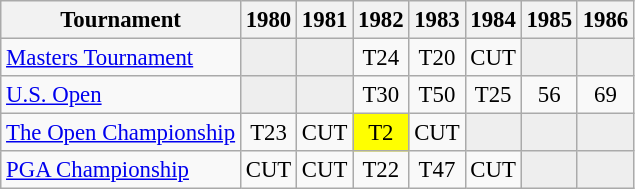<table class="wikitable" style="font-size:95%;text-align:center;">
<tr>
<th>Tournament</th>
<th>1980</th>
<th>1981</th>
<th>1982</th>
<th>1983</th>
<th>1984</th>
<th>1985</th>
<th>1986</th>
</tr>
<tr>
<td align=left><a href='#'>Masters Tournament</a></td>
<td style="background:#eeeeee;"></td>
<td style="background:#eeeeee;"></td>
<td>T24</td>
<td>T20</td>
<td>CUT</td>
<td style="background:#eeeeee;"></td>
<td style="background:#eeeeee;"></td>
</tr>
<tr>
<td align=left><a href='#'>U.S. Open</a></td>
<td style="background:#eeeeee;"></td>
<td style="background:#eeeeee;"></td>
<td>T30</td>
<td>T50</td>
<td>T25</td>
<td>56</td>
<td>69</td>
</tr>
<tr>
<td align=left><a href='#'>The Open Championship</a></td>
<td>T23</td>
<td>CUT</td>
<td style="background:yellow;">T2</td>
<td>CUT</td>
<td style="background:#eeeeee;"></td>
<td style="background:#eeeeee;"></td>
<td style="background:#eeeeee;"></td>
</tr>
<tr>
<td align=left><a href='#'>PGA Championship</a></td>
<td>CUT</td>
<td>CUT</td>
<td>T22</td>
<td>T47</td>
<td>CUT</td>
<td style="background:#eeeeee;"></td>
<td style="background:#eeeeee;"></td>
</tr>
</table>
